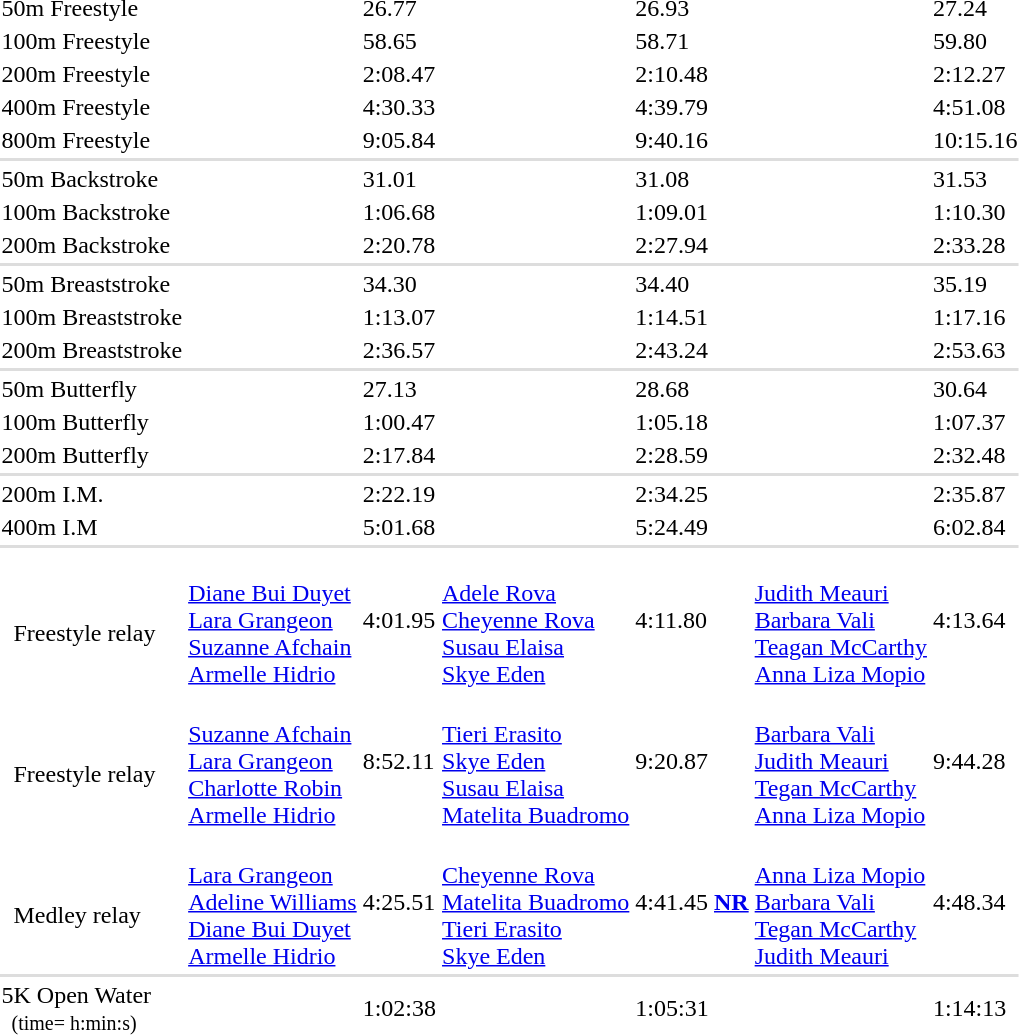<table>
<tr>
<td>50m Freestyle</td>
<td></td>
<td>26.77</td>
<td></td>
<td>26.93</td>
<td></td>
<td>27.24</td>
</tr>
<tr>
<td>100m Freestyle</td>
<td></td>
<td>58.65</td>
<td></td>
<td>58.71</td>
<td></td>
<td>59.80</td>
</tr>
<tr>
<td>200m Freestyle</td>
<td></td>
<td>2:08.47</td>
<td></td>
<td>2:10.48</td>
<td></td>
<td>2:12.27</td>
</tr>
<tr>
<td>400m Freestyle</td>
<td></td>
<td>4:30.33</td>
<td></td>
<td>4:39.79</td>
<td></td>
<td>4:51.08</td>
</tr>
<tr>
<td>800m Freestyle</td>
<td></td>
<td>9:05.84</td>
<td></td>
<td>9:40.16</td>
<td></td>
<td>10:15.16</td>
</tr>
<tr bgcolor=#DDDDDD>
<td colspan=7></td>
</tr>
<tr>
<td>50m Backstroke</td>
<td></td>
<td>31.01</td>
<td></td>
<td>31.08</td>
<td></td>
<td>31.53</td>
</tr>
<tr>
<td>100m Backstroke</td>
<td></td>
<td>1:06.68</td>
<td></td>
<td>1:09.01</td>
<td></td>
<td>1:10.30</td>
</tr>
<tr>
<td>200m Backstroke</td>
<td></td>
<td>2:20.78</td>
<td></td>
<td>2:27.94</td>
<td></td>
<td>2:33.28</td>
</tr>
<tr bgcolor=#DDDDDD>
<td colspan=7></td>
</tr>
<tr>
<td>50m Breaststroke</td>
<td></td>
<td>34.30</td>
<td></td>
<td>34.40</td>
<td></td>
<td>35.19</td>
</tr>
<tr>
<td>100m Breaststroke</td>
<td></td>
<td>1:13.07</td>
<td></td>
<td>1:14.51</td>
<td></td>
<td>1:17.16</td>
</tr>
<tr>
<td>200m Breaststroke</td>
<td></td>
<td>2:36.57</td>
<td></td>
<td>2:43.24</td>
<td></td>
<td>2:53.63</td>
</tr>
<tr bgcolor=#DDDDDD>
<td colspan=7></td>
</tr>
<tr>
<td>50m Butterfly</td>
<td></td>
<td>27.13</td>
<td></td>
<td>28.68</td>
<td></td>
<td>30.64</td>
</tr>
<tr>
<td>100m Butterfly</td>
<td></td>
<td>1:00.47</td>
<td></td>
<td>1:05.18</td>
<td></td>
<td>1:07.37</td>
</tr>
<tr>
<td>200m Butterfly</td>
<td></td>
<td>2:17.84</td>
<td></td>
<td>2:28.59</td>
<td></td>
<td>2:32.48</td>
</tr>
<tr bgcolor=#DDDDDD>
<td colspan=7></td>
</tr>
<tr>
<td>200m I.M.</td>
<td></td>
<td>2:22.19</td>
<td></td>
<td>2:34.25</td>
<td></td>
<td>2:35.87</td>
</tr>
<tr>
<td>400m I.M</td>
<td></td>
<td>5:01.68</td>
<td></td>
<td>5:24.49</td>
<td></td>
<td>6:02.84</td>
</tr>
<tr bgcolor=#DDDDDD>
<td colspan=7></td>
</tr>
<tr>
<td> <br>  Freestyle relay</td>
<td><br><a href='#'>Diane Bui Duyet</a><br><a href='#'>Lara Grangeon</a><br><a href='#'>Suzanne Afchain</a><br><a href='#'>Armelle Hidrio</a></td>
<td>4:01.95</td>
<td><br><a href='#'>Adele Rova</a><br><a href='#'>Cheyenne Rova</a><br><a href='#'>Susau Elaisa</a><br><a href='#'>Skye Eden</a></td>
<td>4:11.80</td>
<td><br><a href='#'>Judith Meauri</a><br><a href='#'>Barbara Vali</a><br><a href='#'>Teagan McCarthy</a><br><a href='#'>Anna Liza Mopio</a></td>
<td>4:13.64</td>
</tr>
<tr>
<td> <br>  Freestyle relay</td>
<td><br><a href='#'>Suzanne Afchain</a><br><a href='#'>Lara Grangeon</a><br><a href='#'>Charlotte Robin</a><br><a href='#'>Armelle Hidrio</a></td>
<td>8:52.11</td>
<td><br><a href='#'>Tieri Erasito</a><br><a href='#'>Skye Eden</a><br><a href='#'>Susau Elaisa</a><br><a href='#'>Matelita Buadromo</a></td>
<td>9:20.87</td>
<td><br><a href='#'>Barbara Vali</a><br><a href='#'>Judith Meauri</a><br><a href='#'>Tegan McCarthy</a><br><a href='#'>Anna Liza Mopio</a></td>
<td>9:44.28</td>
</tr>
<tr>
<td> <br>  Medley relay</td>
<td><br><a href='#'>Lara Grangeon</a><br><a href='#'>Adeline Williams</a><br><a href='#'>Diane Bui Duyet</a><br><a href='#'>Armelle Hidrio</a></td>
<td>4:25.51</td>
<td><br><a href='#'>Cheyenne Rova</a><br><a href='#'>Matelita Buadromo</a><br><a href='#'>Tieri Erasito</a><br><a href='#'>Skye Eden</a></td>
<td>4:41.45 <strong><a href='#'>NR</a></strong></td>
<td><br><a href='#'>Anna Liza Mopio</a><br><a href='#'>Barbara Vali</a><br><a href='#'>Tegan McCarthy</a><br><a href='#'>Judith Meauri</a></td>
<td>4:48.34</td>
</tr>
<tr bgcolor=#DDDDDD>
<td colspan=7></td>
</tr>
<tr>
<td>5K Open Water <small><br>  (time= h:min:s)</small></td>
<td></td>
<td>1:02:38</td>
<td></td>
<td>1:05:31</td>
<td></td>
<td>1:14:13</td>
</tr>
<tr>
</tr>
</table>
